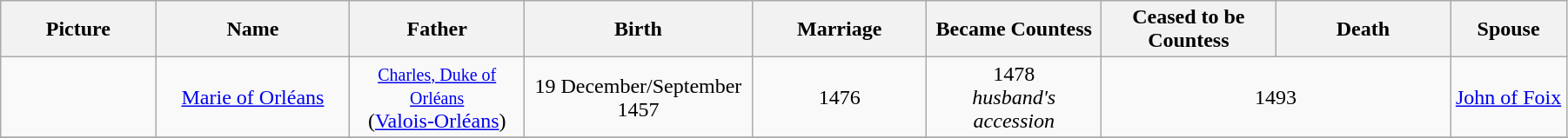<table width=95% class="wikitable">
<tr>
<th width = "8%">Picture</th>
<th width = "10%">Name</th>
<th width = "9%">Father</th>
<th width = "10%">Birth</th>
<th width = "9%">Marriage</th>
<th width = "9%">Became Countess</th>
<th width = "9%">Ceased to be Countess</th>
<th width = "9%">Death</th>
<th width = "6%">Spouse</th>
</tr>
<tr>
<td align="center"></td>
<td align="center"><a href='#'>Marie of Orléans</a></td>
<td align="center"><small><a href='#'>Charles, Duke of Orléans</a></small><br>(<a href='#'>Valois-Orléans</a>)</td>
<td align="center">19 December/September 1457</td>
<td align="center">1476</td>
<td align="center">1478<br><em>husband's accession</em></td>
<td align="center" colspan="2">1493</td>
<td align="center"><a href='#'>John of Foix</a></td>
</tr>
<tr>
</tr>
</table>
